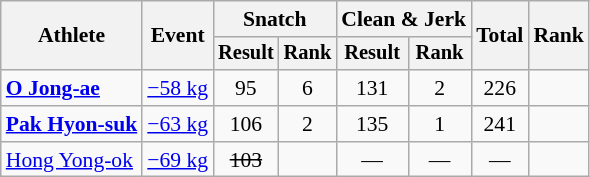<table class="wikitable" style="font-size:90%">
<tr>
<th rowspan="2">Athlete</th>
<th rowspan="2">Event</th>
<th colspan="2">Snatch</th>
<th colspan="2">Clean & Jerk</th>
<th rowspan="2">Total</th>
<th rowspan="2">Rank</th>
</tr>
<tr style="font-size:95%">
<th>Result</th>
<th>Rank</th>
<th>Result</th>
<th>Rank</th>
</tr>
<tr align=center>
<td align=left><strong><a href='#'>O Jong-ae</a></strong></td>
<td align=left><a href='#'>−58 kg</a></td>
<td>95</td>
<td>6</td>
<td>131</td>
<td>2</td>
<td>226</td>
<td></td>
</tr>
<tr align=center>
<td align=left><strong><a href='#'>Pak Hyon-suk</a></strong></td>
<td align=left><a href='#'>−63 kg</a></td>
<td>106</td>
<td>2</td>
<td>135</td>
<td>1</td>
<td>241</td>
<td></td>
</tr>
<tr align=center>
<td align=left><a href='#'>Hong Yong-ok</a></td>
<td align=left><a href='#'>−69 kg</a></td>
<td><s>103</s></td>
<td></td>
<td>—</td>
<td>—</td>
<td>—</td>
<td></td>
</tr>
</table>
